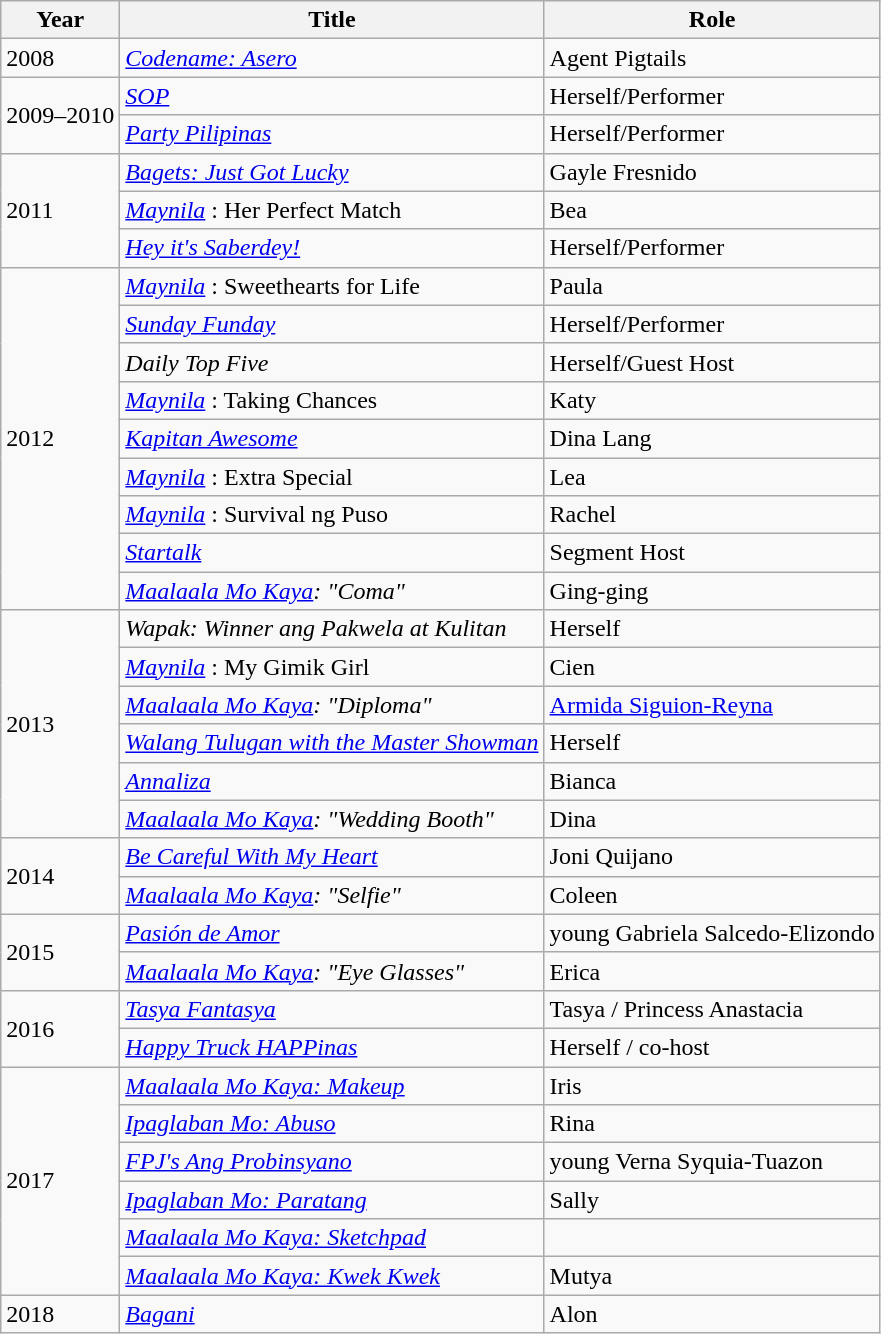<table class="wikitable sortable">
<tr>
<th>Year</th>
<th>Title</th>
<th>Role</th>
</tr>
<tr>
<td>2008</td>
<td><em><a href='#'>Codename: Asero</a></em></td>
<td>Agent Pigtails</td>
</tr>
<tr>
<td rowspan=2>2009–2010</td>
<td><em><a href='#'>SOP</a></em></td>
<td>Herself/Performer</td>
</tr>
<tr>
<td><em><a href='#'>Party Pilipinas</a></em></td>
<td>Herself/Performer</td>
</tr>
<tr>
<td rowspan=3>2011</td>
<td><em><a href='#'>Bagets: Just Got Lucky</a></em></td>
<td>Gayle Fresnido</td>
</tr>
<tr>
<td><em><a href='#'>Maynila</a></em> : Her Perfect Match</td>
<td>Bea</td>
</tr>
<tr>
<td><em><a href='#'>Hey it's Saberdey!</a></em></td>
<td>Herself/Performer</td>
</tr>
<tr>
<td rowspan=9>2012</td>
<td><em><a href='#'>Maynila</a></em> : Sweethearts for Life</td>
<td>Paula</td>
</tr>
<tr>
<td><em><a href='#'>Sunday Funday</a></em></td>
<td>Herself/Performer</td>
</tr>
<tr>
<td><em>Daily Top Five</em></td>
<td>Herself/Guest Host</td>
</tr>
<tr>
<td><em><a href='#'>Maynila</a></em> : Taking Chances</td>
<td>Katy</td>
</tr>
<tr>
<td><em><a href='#'>Kapitan Awesome</a></em></td>
<td>Dina Lang</td>
</tr>
<tr>
<td><em><a href='#'>Maynila</a></em> : Extra Special</td>
<td>Lea</td>
</tr>
<tr>
<td><em><a href='#'>Maynila</a></em> : Survival ng Puso</td>
<td>Rachel</td>
</tr>
<tr>
<td><em><a href='#'>Startalk</a></em></td>
<td>Segment Host</td>
</tr>
<tr>
<td><em><a href='#'>Maalaala Mo Kaya</a>: "Coma" </em></td>
<td>Ging-ging</td>
</tr>
<tr>
<td rowspan=6>2013</td>
<td><em>Wapak: Winner ang Pakwela at Kulitan</em></td>
<td>Herself</td>
</tr>
<tr>
<td><em><a href='#'>Maynila</a></em> : My Gimik Girl</td>
<td>Cien</td>
</tr>
<tr>
<td><em><a href='#'>Maalaala Mo Kaya</a>: "Diploma" </em></td>
<td><a href='#'>Armida Siguion-Reyna</a></td>
</tr>
<tr>
<td><em><a href='#'>Walang Tulugan with the Master Showman</a></em></td>
<td>Herself</td>
</tr>
<tr>
<td><em><a href='#'>Annaliza</a></em></td>
<td>Bianca</td>
</tr>
<tr>
<td><em><a href='#'>Maalaala Mo Kaya</a>: "Wedding Booth" </em></td>
<td>Dina</td>
</tr>
<tr>
<td rowspan=2>2014</td>
<td><em><a href='#'>Be Careful With My Heart</a></em></td>
<td>Joni Quijano</td>
</tr>
<tr>
<td><em><a href='#'>Maalaala Mo Kaya</a>: "Selfie"</em></td>
<td>Coleen</td>
</tr>
<tr>
<td rowspan=2>2015</td>
<td><em><a href='#'>Pasión de Amor</a></em></td>
<td>young Gabriela Salcedo-Elizondo</td>
</tr>
<tr>
<td><em><a href='#'>Maalaala Mo Kaya</a>: "Eye Glasses"</em></td>
<td>Erica</td>
</tr>
<tr>
<td rowspan=2>2016</td>
<td><em><a href='#'>Tasya Fantasya</a></em></td>
<td>Tasya / Princess Anastacia</td>
</tr>
<tr>
<td><em><a href='#'>Happy Truck HAPPinas</a></em></td>
<td>Herself / co-host</td>
</tr>
<tr>
<td rowspan=6>2017</td>
<td><em><a href='#'>Maalaala Mo Kaya: Makeup</a></em></td>
<td>Iris</td>
</tr>
<tr>
<td><em><a href='#'>Ipaglaban Mo: Abuso</a></em></td>
<td>Rina</td>
</tr>
<tr>
<td><em><a href='#'>FPJ's Ang Probinsyano</a></em></td>
<td>young Verna Syquia-Tuazon</td>
</tr>
<tr>
<td><em><a href='#'>Ipaglaban Mo: Paratang</a></em></td>
<td>Sally</td>
</tr>
<tr>
<td><em><a href='#'>Maalaala Mo Kaya: Sketchpad</a></em></td>
<td Josephine></td>
</tr>
<tr>
<td><em><a href='#'>Maalaala Mo Kaya: Kwek Kwek</a></em></td>
<td>Mutya</td>
</tr>
<tr>
<td>2018</td>
<td><em><a href='#'>Bagani</a></em></td>
<td>Alon</td>
</tr>
</table>
